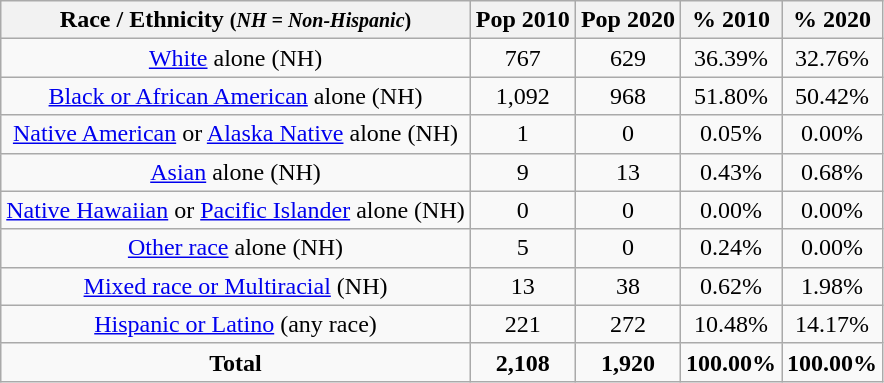<table class="wikitable" style="text-align:center;">
<tr>
<th>Race / Ethnicity <small>(<em>NH = Non-Hispanic</em>)</small></th>
<th>Pop 2010</th>
<th>Pop 2020</th>
<th>% 2010</th>
<th>% 2020</th>
</tr>
<tr>
<td><a href='#'>White</a> alone (NH)</td>
<td>767</td>
<td>629</td>
<td>36.39%</td>
<td>32.76%</td>
</tr>
<tr>
<td><a href='#'>Black or African American</a> alone (NH)</td>
<td>1,092</td>
<td>968</td>
<td>51.80%</td>
<td>50.42%</td>
</tr>
<tr>
<td><a href='#'>Native American</a> or <a href='#'>Alaska Native</a> alone (NH)</td>
<td>1</td>
<td>0</td>
<td>0.05%</td>
<td>0.00%</td>
</tr>
<tr>
<td><a href='#'>Asian</a> alone (NH)</td>
<td>9</td>
<td>13</td>
<td>0.43%</td>
<td>0.68%</td>
</tr>
<tr>
<td><a href='#'>Native Hawaiian</a> or <a href='#'>Pacific Islander</a> alone (NH)</td>
<td>0</td>
<td>0</td>
<td>0.00%</td>
<td>0.00%</td>
</tr>
<tr>
<td><a href='#'>Other race</a> alone (NH)</td>
<td>5</td>
<td>0</td>
<td>0.24%</td>
<td>0.00%</td>
</tr>
<tr>
<td><a href='#'>Mixed race or Multiracial</a> (NH)</td>
<td>13</td>
<td>38</td>
<td>0.62%</td>
<td>1.98%</td>
</tr>
<tr>
<td><a href='#'>Hispanic or Latino</a> (any race)</td>
<td>221</td>
<td>272</td>
<td>10.48%</td>
<td>14.17%</td>
</tr>
<tr>
<td><strong>Total</strong></td>
<td><strong>2,108</strong></td>
<td><strong>1,920</strong></td>
<td><strong>100.00%</strong></td>
<td><strong>100.00%</strong></td>
</tr>
</table>
